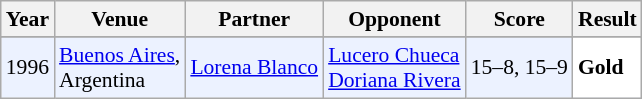<table class="sortable wikitable" style="font-size: 90%;">
<tr>
<th>Year</th>
<th>Venue</th>
<th>Partner</th>
<th>Opponent</th>
<th>Score</th>
<th>Result</th>
</tr>
<tr>
</tr>
<tr style="background:#ECF2FF">
<td align="center">1996</td>
<td align="left"><a href='#'>Buenos Aires</a>,<br> Argentina</td>
<td align="left"> <a href='#'>Lorena Blanco</a></td>
<td align="left"> <a href='#'>Lucero Chueca</a><br> <a href='#'>Doriana Rivera</a></td>
<td align="left">15–8, 15–9</td>
<td style="text-align:left; background:white"> <strong>Gold</strong></td>
</tr>
</table>
